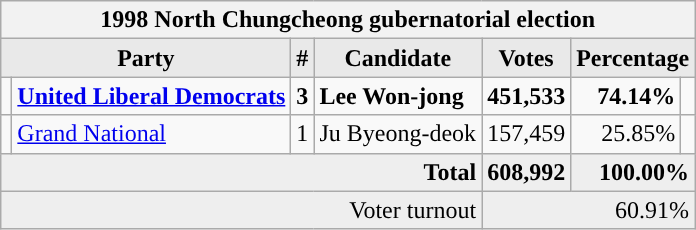<table class="wikitable">
<tr>
<th colspan="7">1998 North Chungcheong gubernatorial election</th>
</tr>
<tr>
<th style="background-color:#E9E9E9" colspan=2>Party</th>
<th style="background-color:#E9E9E9">#</th>
<th style="background-color:#E9E9E9">Candidate</th>
<th style="background-color:#E9E9E9">Votes</th>
<th style="background-color:#E9E9E9" colspan=2>Percentage</th>
</tr>
<tr style="font-weight:bold">
<td></td>
<td align=left><a href='#'>United Liberal Democrats</a></td>
<td align=center>3</td>
<td align=left>Lee Won-jong</td>
<td align=right>451,533</td>
<td align=right>74.14%</td>
<td align=right></td>
</tr>
<tr>
<td></td>
<td align=left><a href='#'>Grand National</a></td>
<td align=center>1</td>
<td align=left>Ju Byeong-deok</td>
<td align=right>157,459</td>
<td align=right>25.85%</td>
<td align=right></td>
</tr>
<tr bgcolor="#EEEEEE" style="font-weight:bold">
<td colspan="4" align=right>Total</td>
<td align=right>608,992</td>
<td align=right colspan=2>100.00%</td>
</tr>
<tr bgcolor="#EEEEEE">
<td colspan="4" align="right">Voter turnout</td>
<td colspan="3" align="right">60.91%</td>
</tr>
</table>
